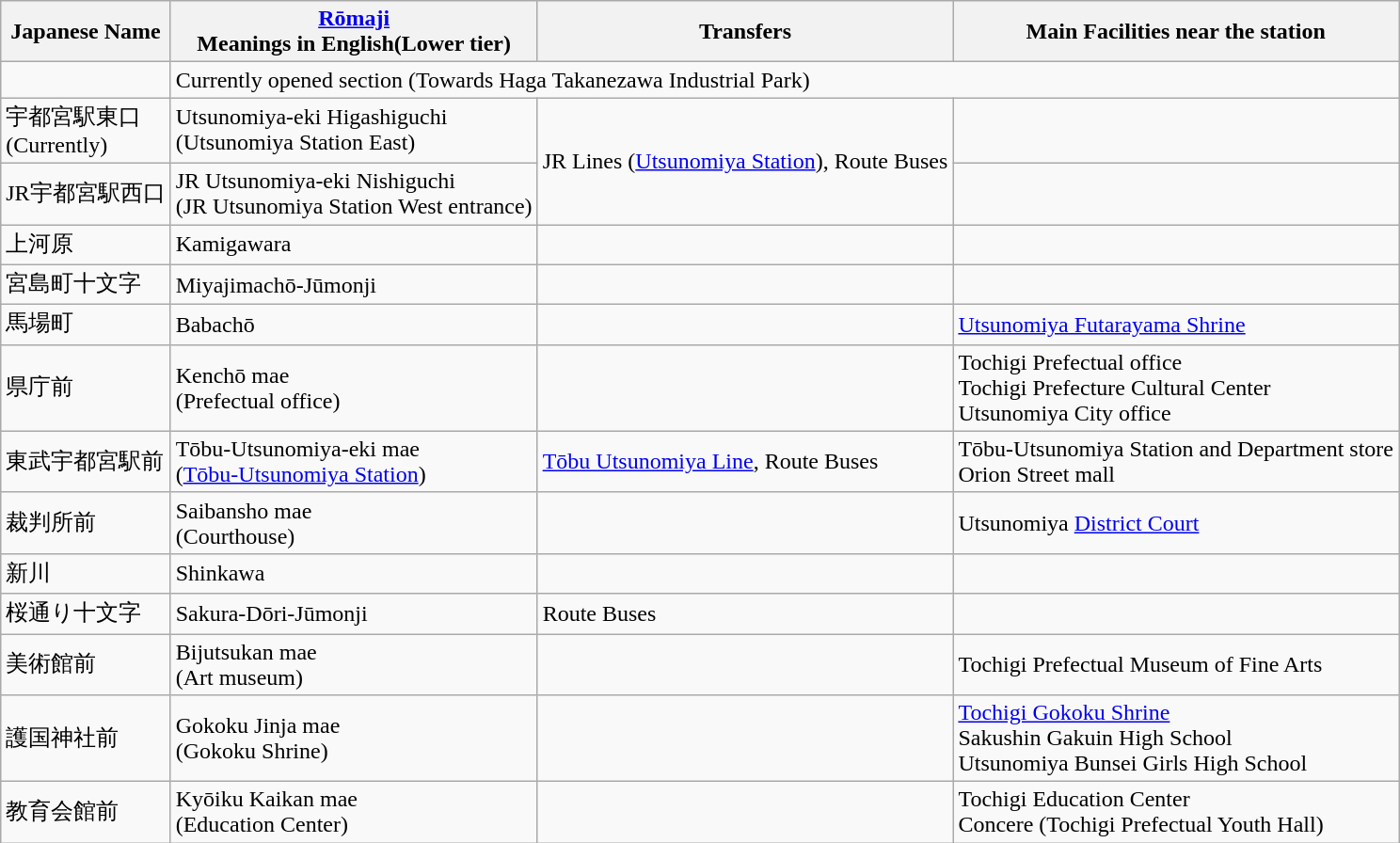<table class="wikitable">
<tr>
<th>Japanese Name</th>
<th><a href='#'>Rōmaji</a><br>Meanings in English(Lower tier)</th>
<th>Transfers</th>
<th>Main Facilities near the station</th>
</tr>
<tr>
<td></td>
<td colspan="3">Currently opened section (Towards Haga Takanezawa Industrial Park)</td>
</tr>
<tr>
<td>宇都宮駅東口<br>(Currently)</td>
<td>Utsunomiya-eki Higashiguchi<br>(Utsunomiya Station East)</td>
<td rowspan="2">JR Lines (<a href='#'>Utsunomiya Station</a>), Route Buses</td>
<td></td>
</tr>
<tr>
<td>JR宇都宮駅西口</td>
<td>JR Utsunomiya-eki Nishiguchi<br>(JR Utsunomiya Station West entrance)</td>
<td></td>
</tr>
<tr>
<td>上河原</td>
<td>Kamigawara</td>
<td></td>
<td></td>
</tr>
<tr>
<td>宮島町十文字</td>
<td>Miyajimachō-Jūmonji</td>
<td></td>
<td></td>
</tr>
<tr>
<td>馬場町</td>
<td>Babachō</td>
<td></td>
<td><a href='#'>Utsunomiya Futarayama Shrine</a></td>
</tr>
<tr>
<td>県庁前</td>
<td>Kenchō mae<br>(Prefectual office)</td>
<td></td>
<td>Tochigi Prefectual office<br>Tochigi Prefecture Cultural Center<br>Utsunomiya City office</td>
</tr>
<tr>
<td>東武宇都宮駅前</td>
<td>Tōbu-Utsunomiya-eki mae<br>(<a href='#'>Tōbu-Utsunomiya Station</a>)</td>
<td><a href='#'>Tōbu Utsunomiya Line</a>, Route Buses</td>
<td>Tōbu-Utsunomiya Station and Department store<br>Orion Street mall</td>
</tr>
<tr>
<td>裁判所前</td>
<td>Saibansho mae<br>(Courthouse)</td>
<td></td>
<td>Utsunomiya <a href='#'>District Court</a></td>
</tr>
<tr>
<td>新川</td>
<td>Shinkawa</td>
<td></td>
<td></td>
</tr>
<tr>
<td>桜通り十文字</td>
<td>Sakura-Dōri-Jūmonji</td>
<td>Route Buses</td>
<td></td>
</tr>
<tr>
<td>美術館前</td>
<td>Bijutsukan mae<br>(Art museum)</td>
<td></td>
<td>Tochigi Prefectual Museum of Fine Arts</td>
</tr>
<tr>
<td>護国神社前</td>
<td>Gokoku Jinja mae<br>(Gokoku Shrine)</td>
<td></td>
<td><a href='#'>Tochigi Gokoku Shrine</a><br>Sakushin Gakuin High School<br>Utsunomiya Bunsei Girls High School</td>
</tr>
<tr>
<td>教育会館前</td>
<td>Kyōiku Kaikan mae<br>(Education Center)</td>
<td></td>
<td>Tochigi Education Center<br>Concere (Tochigi Prefectual Youth Hall)</td>
</tr>
</table>
